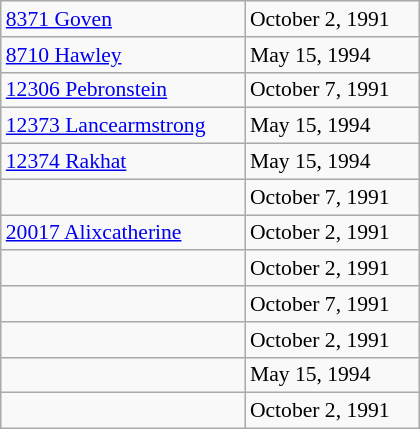<table class="wikitable floatright" style="font-size: 0.9em; width: 280px;">
<tr>
<td><a href='#'>8371 Goven</a></td>
<td>October 2, 1991</td>
</tr>
<tr>
<td><a href='#'>8710 Hawley</a></td>
<td>May 15, 1994</td>
</tr>
<tr>
<td><a href='#'>12306 Pebronstein</a></td>
<td>October 7, 1991</td>
</tr>
<tr>
<td><a href='#'>12373 Lancearmstrong</a></td>
<td>May 15, 1994</td>
</tr>
<tr>
<td><a href='#'>12374 Rakhat</a></td>
<td>May 15, 1994</td>
</tr>
<tr>
<td></td>
<td>October 7, 1991</td>
</tr>
<tr>
<td><a href='#'>20017 Alixcatherine</a></td>
<td>October 2, 1991</td>
</tr>
<tr>
<td></td>
<td>October 2, 1991</td>
</tr>
<tr>
<td></td>
<td>October 7, 1991</td>
</tr>
<tr>
<td></td>
<td>October 2, 1991</td>
</tr>
<tr>
<td></td>
<td>May 15, 1994</td>
</tr>
<tr>
<td></td>
<td>October 2, 1991</td>
</tr>
</table>
